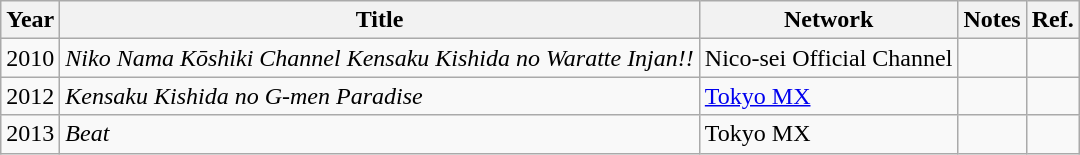<table class="wikitable">
<tr>
<th>Year</th>
<th>Title</th>
<th>Network</th>
<th>Notes</th>
<th>Ref.</th>
</tr>
<tr>
<td>2010</td>
<td><em>Niko Nama Kōshiki Channel Kensaku Kishida no Waratte Injan!!</em></td>
<td>Nico-sei Official Channel</td>
<td></td>
<td></td>
</tr>
<tr>
<td>2012</td>
<td><em>Kensaku Kishida no G-men Paradise</em></td>
<td><a href='#'>Tokyo MX</a></td>
<td></td>
<td></td>
</tr>
<tr>
<td>2013</td>
<td><em>Beat</em></td>
<td>Tokyo MX</td>
<td></td>
<td></td>
</tr>
</table>
